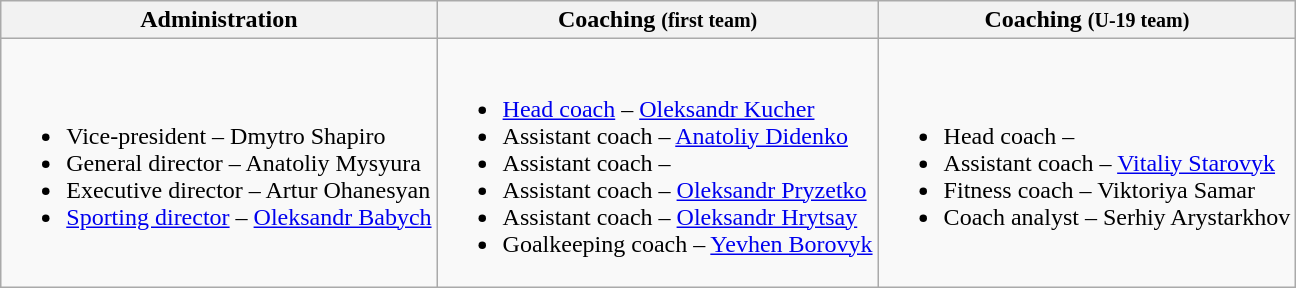<table class="wikitable">
<tr>
<th>Administration</th>
<th>Coaching <small>(first team)</small></th>
<th>Coaching <small>(U-19 team)</small></th>
</tr>
<tr>
<td><br><ul><li>Vice-president –  Dmytro Shapiro</li><li>General director –  Anatoliy Mysyura</li><li>Executive director –  Artur Ohanesyan</li><li><a href='#'>Sporting director</a> –  <a href='#'>Oleksandr Babych</a></li></ul></td>
<td><br><ul><li><a href='#'>Head coach</a> –  <a href='#'>Oleksandr Kucher</a></li><li>Assistant coach –  <a href='#'>Anatoliy Didenko</a></li><li>Assistant coach –  </li><li>Assistant coach –  <a href='#'>Oleksandr Pryzetko</a></li><li>Assistant coach –  <a href='#'>Oleksandr Hrytsay</a></li><li>Goalkeeping coach –  <a href='#'>Yevhen Borovyk</a></li></ul></td>
<td><br><ul><li>Head coach –  </li><li>Assistant coach –  <a href='#'>Vitaliy Starovyk</a></li><li>Fitness coach –  Viktoriya Samar</li><li>Coach analyst –  Serhiy Arystarkhov</li></ul></td>
</tr>
</table>
